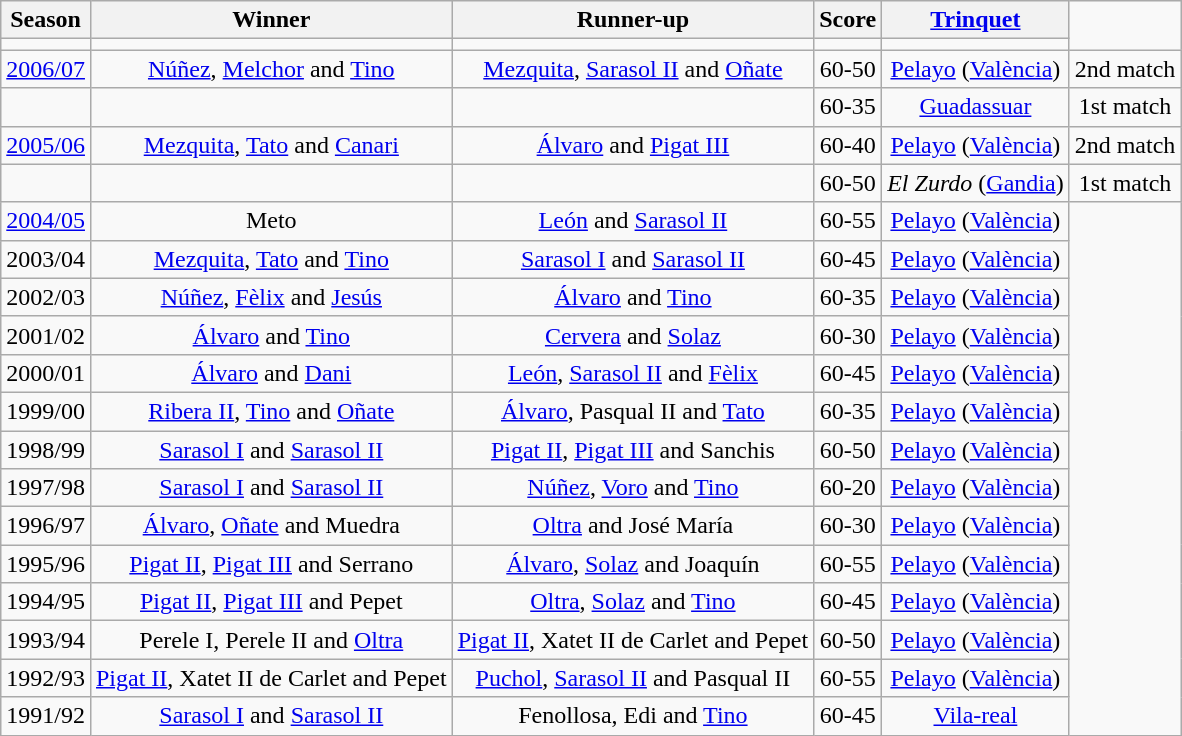<table class="wikitable">
<tr>
<th>Season</th>
<th>Winner</th>
<th>Runner-up</th>
<th>Score</th>
<th><a href='#'>Trinquet</a></th>
</tr>
<tr align="center">
<td></td>
<td></td>
<td></td>
<td></td>
<td></td>
</tr>
<tr align="center">
<td><a href='#'>2006/07</a></td>
<td><a href='#'>Núñez</a>, <a href='#'>Melchor</a> and <a href='#'>Tino</a></td>
<td><a href='#'>Mezquita</a>, <a href='#'>Sarasol II</a> and <a href='#'>Oñate</a></td>
<td>60-50</td>
<td><a href='#'>Pelayo</a> (<a href='#'>València</a>)</td>
<td>2nd match</td>
</tr>
<tr align="center">
<td></td>
<td></td>
<td></td>
<td>60-35</td>
<td><a href='#'>Guadassuar</a></td>
<td>1st match</td>
</tr>
<tr align="center">
<td><a href='#'>2005/06</a></td>
<td><a href='#'>Mezquita</a>, <a href='#'>Tato</a> and <a href='#'>Canari</a></td>
<td><a href='#'>Álvaro</a> and <a href='#'>Pigat III</a></td>
<td>60-40</td>
<td><a href='#'>Pelayo</a> (<a href='#'>València</a>)</td>
<td>2nd match</td>
</tr>
<tr align="center">
<td></td>
<td></td>
<td></td>
<td>60-50</td>
<td><em>El Zurdo</em> (<a href='#'>Gandia</a>)</td>
<td>1st match</td>
</tr>
<tr align="center">
<td><a href='#'>2004/05</a></td>
<td>Meto</td>
<td><a href='#'>León</a> and <a href='#'>Sarasol II</a></td>
<td>60-55</td>
<td><a href='#'>Pelayo</a> (<a href='#'>València</a>)</td>
</tr>
<tr align="center">
<td>2003/04</td>
<td><a href='#'>Mezquita</a>, <a href='#'>Tato</a> and <a href='#'>Tino</a></td>
<td><a href='#'>Sarasol I</a> and <a href='#'>Sarasol II</a></td>
<td>60-45</td>
<td><a href='#'>Pelayo</a> (<a href='#'>València</a>)</td>
</tr>
<tr align="center">
<td>2002/03</td>
<td><a href='#'>Núñez</a>, <a href='#'>Fèlix</a> and <a href='#'>Jesús</a></td>
<td><a href='#'>Álvaro</a> and <a href='#'>Tino</a></td>
<td>60-35</td>
<td><a href='#'>Pelayo</a> (<a href='#'>València</a>)</td>
</tr>
<tr align="center">
<td>2001/02</td>
<td><a href='#'>Álvaro</a> and <a href='#'>Tino</a></td>
<td><a href='#'>Cervera</a> and <a href='#'>Solaz</a></td>
<td>60-30</td>
<td><a href='#'>Pelayo</a> (<a href='#'>València</a>)</td>
</tr>
<tr align="center">
<td>2000/01</td>
<td><a href='#'>Álvaro</a> and <a href='#'>Dani</a></td>
<td><a href='#'>León</a>, <a href='#'>Sarasol II</a> and <a href='#'>Fèlix</a></td>
<td>60-45</td>
<td><a href='#'>Pelayo</a> (<a href='#'>València</a>)</td>
</tr>
<tr align="center">
<td>1999/00</td>
<td><a href='#'>Ribera II</a>, <a href='#'>Tino</a> and <a href='#'>Oñate</a></td>
<td><a href='#'>Álvaro</a>, Pasqual II and <a href='#'>Tato</a></td>
<td>60-35</td>
<td><a href='#'>Pelayo</a> (<a href='#'>València</a>)</td>
</tr>
<tr align="center">
<td>1998/99</td>
<td><a href='#'>Sarasol I</a> and <a href='#'>Sarasol II</a></td>
<td><a href='#'>Pigat II</a>, <a href='#'>Pigat III</a> and Sanchis</td>
<td>60-50</td>
<td><a href='#'>Pelayo</a> (<a href='#'>València</a>)</td>
</tr>
<tr align="center">
<td>1997/98</td>
<td><a href='#'>Sarasol I</a> and <a href='#'>Sarasol II</a></td>
<td><a href='#'>Núñez</a>, <a href='#'>Voro</a> and <a href='#'>Tino</a></td>
<td>60-20</td>
<td><a href='#'>Pelayo</a> (<a href='#'>València</a>)</td>
</tr>
<tr align="center">
<td>1996/97</td>
<td><a href='#'>Álvaro</a>, <a href='#'>Oñate</a> and Muedra</td>
<td><a href='#'>Oltra</a> and José María</td>
<td>60-30</td>
<td><a href='#'>Pelayo</a> (<a href='#'>València</a>)</td>
</tr>
<tr align="center">
<td>1995/96</td>
<td><a href='#'>Pigat II</a>, <a href='#'>Pigat III</a> and Serrano</td>
<td><a href='#'>Álvaro</a>, <a href='#'>Solaz</a> and Joaquín</td>
<td>60-55</td>
<td><a href='#'>Pelayo</a> (<a href='#'>València</a>)</td>
</tr>
<tr align="center">
<td>1994/95</td>
<td><a href='#'>Pigat II</a>, <a href='#'>Pigat III</a> and Pepet</td>
<td><a href='#'>Oltra</a>, <a href='#'>Solaz</a> and <a href='#'>Tino</a></td>
<td>60-45</td>
<td><a href='#'>Pelayo</a> (<a href='#'>València</a>)</td>
</tr>
<tr align="center">
<td>1993/94</td>
<td>Perele I, Perele II and <a href='#'>Oltra</a></td>
<td><a href='#'>Pigat II</a>, Xatet II de Carlet and Pepet</td>
<td>60-50</td>
<td><a href='#'>Pelayo</a> (<a href='#'>València</a>)</td>
</tr>
<tr align="center">
<td>1992/93</td>
<td><a href='#'>Pigat II</a>, Xatet II de Carlet and Pepet</td>
<td><a href='#'>Puchol</a>, <a href='#'>Sarasol II</a> and Pasqual II</td>
<td>60-55</td>
<td><a href='#'>Pelayo</a> (<a href='#'>València</a>)</td>
</tr>
<tr align="center">
<td>1991/92</td>
<td><a href='#'>Sarasol I</a> and <a href='#'>Sarasol II</a></td>
<td>Fenollosa, Edi and <a href='#'>Tino</a></td>
<td>60-45</td>
<td><a href='#'>Vila-real</a></td>
</tr>
</table>
